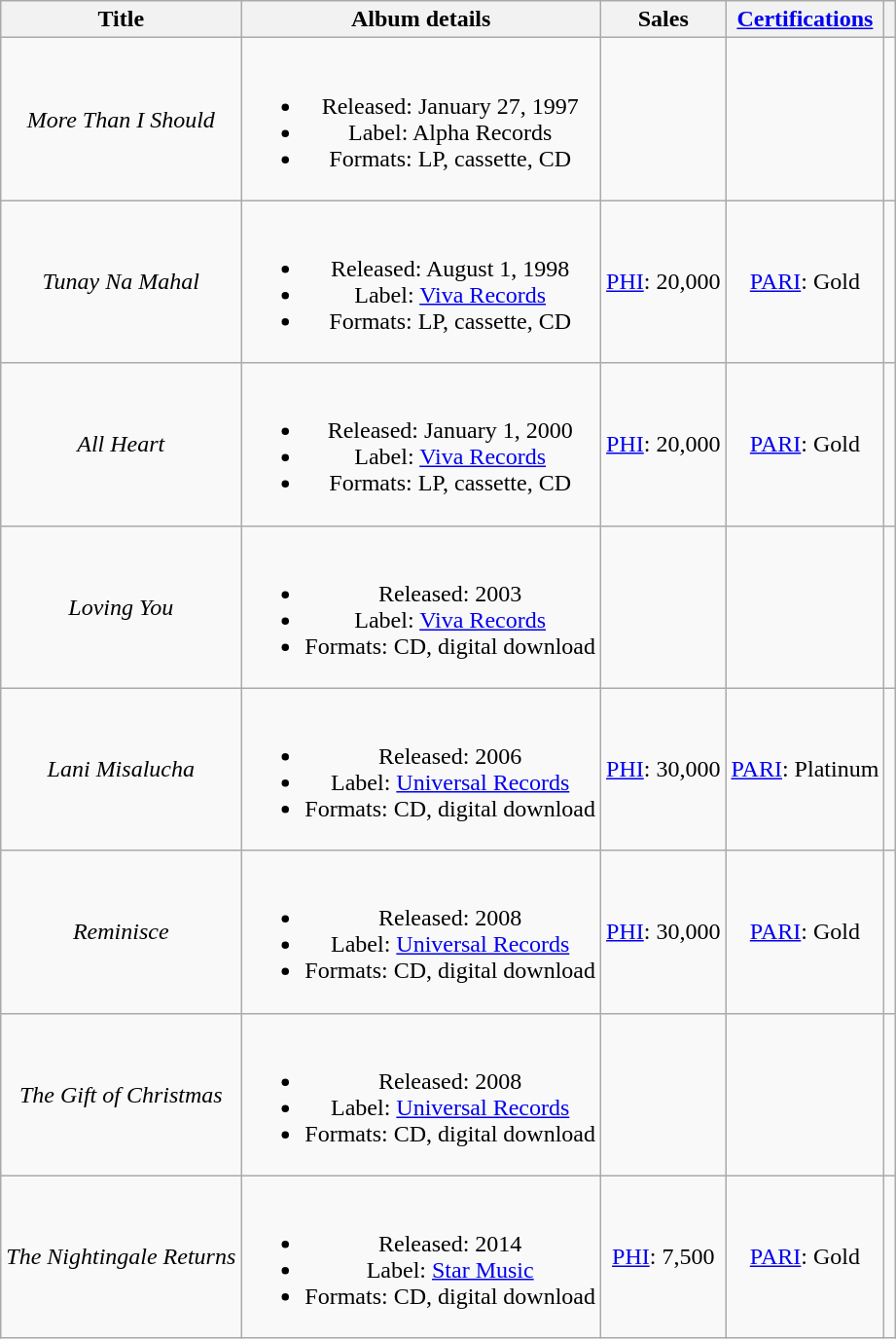<table class="wikitable plainrowheaders" style="text-align:center;">
<tr>
<th scope="col">Title</th>
<th scope="col">Album details</th>
<th scope="col">Sales</th>
<th scope="col"><a href='#'>Certifications</a></th>
<th scope="col"></th>
</tr>
<tr>
<td><em>More Than I Should</em></td>
<td><br><ul><li>Released: January 27, 1997</li><li>Label: Alpha Records</li><li>Formats: LP, cassette, CD</li></ul></td>
<td></td>
<td></td>
<td></td>
</tr>
<tr>
<td><em>Tunay Na Mahal</em></td>
<td><br><ul><li>Released: August 1, 1998</li><li>Label: <a href='#'>Viva Records</a></li><li>Formats: LP, cassette, CD</li></ul></td>
<td><a href='#'>PHI</a>: 20,000</td>
<td><a href='#'>PARI</a>: Gold</td>
<td></td>
</tr>
<tr>
<td><em>All Heart</em></td>
<td><br><ul><li>Released: January 1, 2000</li><li>Label: <a href='#'>Viva Records</a></li><li>Formats: LP, cassette, CD</li></ul></td>
<td><a href='#'>PHI</a>: 20,000</td>
<td><a href='#'>PARI</a>: Gold</td>
<td></td>
</tr>
<tr>
<td><em>Loving You</em></td>
<td><br><ul><li>Released: 2003</li><li>Label: <a href='#'>Viva Records</a></li><li>Formats: CD, digital download</li></ul></td>
<td></td>
<td></td>
<td></td>
</tr>
<tr>
<td><em>Lani Misalucha</em></td>
<td><br><ul><li>Released: 2006</li><li>Label: <a href='#'>Universal Records</a></li><li>Formats: CD, digital download</li></ul></td>
<td><a href='#'>PHI</a>: 30,000</td>
<td><a href='#'>PARI</a>: Platinum</td>
<td></td>
</tr>
<tr>
<td><em>Reminisce</em></td>
<td><br><ul><li>Released: 2008</li><li>Label: <a href='#'>Universal Records</a></li><li>Formats: CD, digital download</li></ul></td>
<td><a href='#'>PHI</a>: 30,000</td>
<td><a href='#'>PARI</a>: Gold</td>
<td></td>
</tr>
<tr>
<td><em>The Gift of Christmas</em></td>
<td><br><ul><li>Released: 2008</li><li>Label: <a href='#'>Universal Records</a></li><li>Formats: CD, digital download</li></ul></td>
<td></td>
<td></td>
<td></td>
</tr>
<tr>
<td><em>The Nightingale Returns</em></td>
<td><br><ul><li>Released: 2014</li><li>Label: <a href='#'>Star Music</a></li><li>Formats: CD, digital download</li></ul></td>
<td><a href='#'>PHI</a>: 7,500</td>
<td><a href='#'>PARI</a>: Gold</td>
<td></td>
</tr>
</table>
